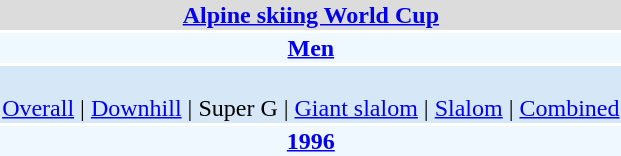<table align="right" class="toccolours" style="margin: 0 0 1em 1em;">
<tr>
<td colspan="2" align=center bgcolor=Gainsboro><strong><a href='#'>Alpine skiing World Cup</a></strong></td>
</tr>
<tr>
<td colspan="2" align=center bgcolor=AliceBlue><strong><a href='#'>Men</a></strong></td>
</tr>
<tr>
<td colspan="2" align=center bgcolor=D6E8F8><br><a href='#'>Overall</a> | 
<a href='#'>Downhill</a> | 
Super G | 
<a href='#'>Giant slalom</a> | 
<a href='#'>Slalom</a> | 
<a href='#'>Combined</a></td>
</tr>
<tr>
<td colspan="2" align=center bgcolor=AliceBlue><strong><a href='#'>1996</a></strong></td>
</tr>
</table>
